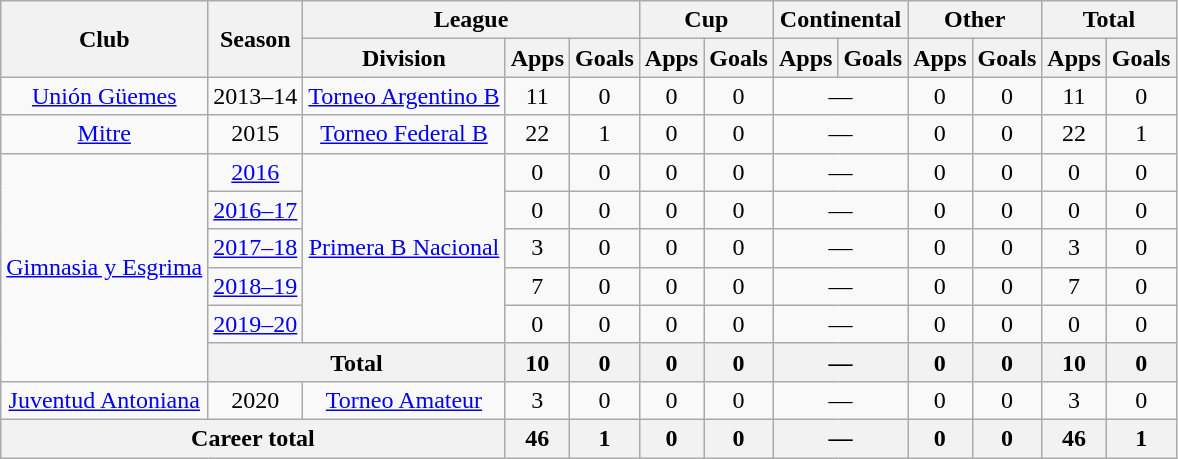<table class="wikitable" style="text-align:center">
<tr>
<th rowspan="2">Club</th>
<th rowspan="2">Season</th>
<th colspan="3">League</th>
<th colspan="2">Cup</th>
<th colspan="2">Continental</th>
<th colspan="2">Other</th>
<th colspan="2">Total</th>
</tr>
<tr>
<th>Division</th>
<th>Apps</th>
<th>Goals</th>
<th>Apps</th>
<th>Goals</th>
<th>Apps</th>
<th>Goals</th>
<th>Apps</th>
<th>Goals</th>
<th>Apps</th>
<th>Goals</th>
</tr>
<tr>
<td rowspan="1"><a href='#'>Unión Güemes</a></td>
<td>2013–14</td>
<td rowspan="1"><a href='#'>Torneo Argentino B</a></td>
<td>11</td>
<td>0</td>
<td>0</td>
<td>0</td>
<td colspan="2">—</td>
<td>0</td>
<td>0</td>
<td>11</td>
<td>0</td>
</tr>
<tr>
<td rowspan="1"><a href='#'>Mitre</a></td>
<td>2015</td>
<td rowspan="1"><a href='#'>Torneo Federal B</a></td>
<td>22</td>
<td>1</td>
<td>0</td>
<td>0</td>
<td colspan="2">—</td>
<td>0</td>
<td>0</td>
<td>22</td>
<td>1</td>
</tr>
<tr>
<td rowspan="6"><a href='#'>Gimnasia y Esgrima</a></td>
<td><a href='#'>2016</a></td>
<td rowspan="5"><a href='#'>Primera B Nacional</a></td>
<td>0</td>
<td>0</td>
<td>0</td>
<td>0</td>
<td colspan="2">—</td>
<td>0</td>
<td>0</td>
<td>0</td>
<td>0</td>
</tr>
<tr>
<td><a href='#'>2016–17</a></td>
<td>0</td>
<td>0</td>
<td>0</td>
<td>0</td>
<td colspan="2">—</td>
<td>0</td>
<td>0</td>
<td>0</td>
<td>0</td>
</tr>
<tr>
<td><a href='#'>2017–18</a></td>
<td>3</td>
<td>0</td>
<td>0</td>
<td>0</td>
<td colspan="2">—</td>
<td>0</td>
<td>0</td>
<td>3</td>
<td>0</td>
</tr>
<tr>
<td><a href='#'>2018–19</a></td>
<td>7</td>
<td>0</td>
<td>0</td>
<td>0</td>
<td colspan="2">—</td>
<td>0</td>
<td>0</td>
<td>7</td>
<td>0</td>
</tr>
<tr>
<td><a href='#'>2019–20</a></td>
<td>0</td>
<td>0</td>
<td>0</td>
<td>0</td>
<td colspan="2">—</td>
<td>0</td>
<td>0</td>
<td>0</td>
<td>0</td>
</tr>
<tr>
<th colspan="2">Total</th>
<th>10</th>
<th>0</th>
<th>0</th>
<th>0</th>
<th colspan="2">—</th>
<th>0</th>
<th>0</th>
<th>10</th>
<th>0</th>
</tr>
<tr>
<td rowspan="1"><a href='#'>Juventud Antoniana</a></td>
<td>2020</td>
<td rowspan="1"><a href='#'>Torneo Amateur</a></td>
<td>3</td>
<td>0</td>
<td>0</td>
<td>0</td>
<td colspan="2">—</td>
<td>0</td>
<td>0</td>
<td>3</td>
<td>0</td>
</tr>
<tr>
<th colspan="3">Career total</th>
<th>46</th>
<th>1</th>
<th>0</th>
<th>0</th>
<th colspan="2">—</th>
<th>0</th>
<th>0</th>
<th>46</th>
<th>1</th>
</tr>
</table>
